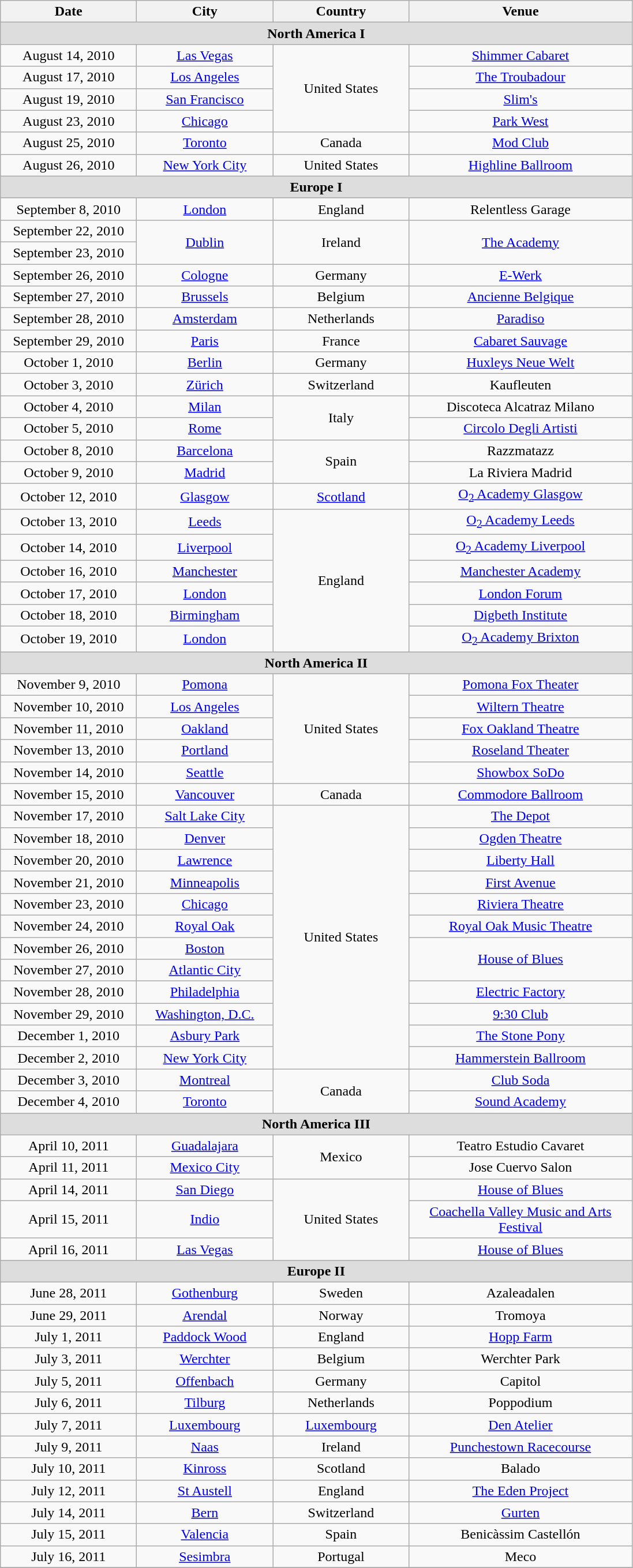<table class="wikitable" style="text-align:center;">
<tr>
<th width="150">Date</th>
<th width="150">City</th>
<th width="150">Country</th>
<th width="250">Venue</th>
</tr>
<tr bgcolor="#DDDDDD">
<td colspan=4 align=center><strong>North America I</strong></td>
</tr>
<tr>
<td>August 14, 2010</td>
<td><a href='#'>Las Vegas</a></td>
<td rowspan="4">United States</td>
<td><a href='#'>Shimmer Cabaret</a></td>
</tr>
<tr>
<td>August 17, 2010</td>
<td><a href='#'>Los Angeles</a></td>
<td><a href='#'>The Troubadour</a></td>
</tr>
<tr>
<td>August 19, 2010</td>
<td><a href='#'>San Francisco</a></td>
<td><a href='#'>Slim's</a></td>
</tr>
<tr>
<td>August 23, 2010</td>
<td><a href='#'>Chicago</a></td>
<td><a href='#'>Park West</a></td>
</tr>
<tr>
<td>August 25, 2010</td>
<td><a href='#'>Toronto</a></td>
<td>Canada</td>
<td><a href='#'>Mod Club</a></td>
</tr>
<tr>
<td>August 26, 2010</td>
<td><a href='#'>New York City</a></td>
<td>United States</td>
<td><a href='#'>Highline Ballroom</a></td>
</tr>
<tr bgcolor="#DDDDDD">
<td colspan=4 align=center><strong>Europe I</strong></td>
</tr>
<tr>
<td>September 8, 2010</td>
<td><a href='#'>London</a></td>
<td>England</td>
<td>Relentless Garage</td>
</tr>
<tr>
<td>September 22, 2010</td>
<td rowspan="2"><a href='#'>Dublin</a></td>
<td rowspan="2">Ireland</td>
<td rowspan="2"><a href='#'>The Academy</a></td>
</tr>
<tr>
<td>September 23, 2010</td>
</tr>
<tr>
<td>September 26, 2010</td>
<td><a href='#'>Cologne</a></td>
<td>Germany</td>
<td><a href='#'>E-Werk</a></td>
</tr>
<tr>
<td>September 27, 2010</td>
<td><a href='#'>Brussels</a></td>
<td>Belgium</td>
<td><a href='#'>Ancienne Belgique</a></td>
</tr>
<tr>
<td>September 28, 2010</td>
<td><a href='#'>Amsterdam</a></td>
<td>Netherlands</td>
<td><a href='#'>Paradiso</a></td>
</tr>
<tr>
<td>September 29, 2010</td>
<td><a href='#'>Paris</a></td>
<td>France</td>
<td><a href='#'>Cabaret Sauvage</a></td>
</tr>
<tr>
<td>October 1, 2010</td>
<td><a href='#'>Berlin</a></td>
<td>Germany</td>
<td><a href='#'>Huxleys Neue Welt</a></td>
</tr>
<tr>
<td>October 3, 2010</td>
<td><a href='#'>Zürich</a></td>
<td>Switzerland</td>
<td>Kaufleuten</td>
</tr>
<tr>
<td>October 4, 2010</td>
<td><a href='#'>Milan</a></td>
<td rowspan="2">Italy</td>
<td>Discoteca Alcatraz Milano</td>
</tr>
<tr>
<td>October 5, 2010</td>
<td><a href='#'>Rome</a></td>
<td><a href='#'>Circolo Degli Artisti</a></td>
</tr>
<tr>
<td>October 8, 2010</td>
<td><a href='#'>Barcelona</a></td>
<td rowspan="2">Spain</td>
<td>Razzmatazz</td>
</tr>
<tr>
<td>October 9, 2010</td>
<td><a href='#'>Madrid</a></td>
<td>La Riviera Madrid</td>
</tr>
<tr>
<td>October 12, 2010</td>
<td><a href='#'>Glasgow</a></td>
<td><a href='#'>Scotland</a></td>
<td><a href='#'>O<sub>2</sub> Academy Glasgow</a></td>
</tr>
<tr>
<td>October 13, 2010</td>
<td><a href='#'>Leeds</a></td>
<td rowspan="6">England</td>
<td><a href='#'>O<sub>2</sub> Academy Leeds</a></td>
</tr>
<tr>
<td>October 14, 2010</td>
<td><a href='#'>Liverpool</a></td>
<td><a href='#'>O<sub>2</sub> Academy Liverpool</a></td>
</tr>
<tr>
<td>October 16, 2010</td>
<td><a href='#'>Manchester</a></td>
<td><a href='#'>Manchester Academy</a></td>
</tr>
<tr>
<td>October 17, 2010</td>
<td><a href='#'>London</a></td>
<td><a href='#'>London Forum</a></td>
</tr>
<tr>
<td>October 18, 2010</td>
<td><a href='#'>Birmingham</a></td>
<td><a href='#'>Digbeth Institute</a></td>
</tr>
<tr>
<td>October 19, 2010</td>
<td><a href='#'>London</a></td>
<td><a href='#'>O<sub>2</sub> Academy Brixton</a></td>
</tr>
<tr bgcolor="#DDDDDD">
<td colspan=4 align=center><strong>North America II</strong></td>
</tr>
<tr>
<td>November 9, 2010</td>
<td><a href='#'>Pomona</a></td>
<td rowspan="5">United States</td>
<td><a href='#'>Pomona Fox Theater</a></td>
</tr>
<tr>
<td>November 10, 2010</td>
<td><a href='#'>Los Angeles</a></td>
<td><a href='#'>Wiltern Theatre</a></td>
</tr>
<tr>
<td>November 11, 2010</td>
<td><a href='#'>Oakland</a></td>
<td><a href='#'>Fox Oakland Theatre</a></td>
</tr>
<tr>
<td>November 13, 2010</td>
<td><a href='#'>Portland</a></td>
<td><a href='#'>Roseland Theater</a></td>
</tr>
<tr>
<td>November 14, 2010</td>
<td><a href='#'>Seattle</a></td>
<td><a href='#'>Showbox SoDo</a></td>
</tr>
<tr>
<td>November 15, 2010</td>
<td><a href='#'>Vancouver</a></td>
<td>Canada</td>
<td><a href='#'>Commodore Ballroom</a></td>
</tr>
<tr>
<td>November 17, 2010</td>
<td><a href='#'>Salt Lake City</a></td>
<td rowspan="12">United States</td>
<td><a href='#'>The Depot</a></td>
</tr>
<tr>
<td>November 18, 2010</td>
<td><a href='#'>Denver</a></td>
<td><a href='#'>Ogden Theatre</a></td>
</tr>
<tr>
<td>November 20, 2010</td>
<td><a href='#'>Lawrence</a></td>
<td><a href='#'>Liberty Hall</a></td>
</tr>
<tr>
<td>November 21, 2010</td>
<td><a href='#'>Minneapolis</a></td>
<td><a href='#'>First Avenue</a></td>
</tr>
<tr>
<td>November 23, 2010</td>
<td><a href='#'>Chicago</a></td>
<td><a href='#'>Riviera Theatre</a></td>
</tr>
<tr>
<td>November 24, 2010</td>
<td><a href='#'>Royal Oak</a></td>
<td><a href='#'>Royal Oak Music Theatre</a></td>
</tr>
<tr>
<td>November 26, 2010</td>
<td><a href='#'>Boston</a></td>
<td rowspan="2"><a href='#'>House of Blues</a></td>
</tr>
<tr>
<td>November 27, 2010</td>
<td><a href='#'>Atlantic City</a></td>
</tr>
<tr>
<td>November 28, 2010</td>
<td><a href='#'>Philadelphia</a></td>
<td><a href='#'>Electric Factory</a></td>
</tr>
<tr>
<td>November 29, 2010</td>
<td><a href='#'>Washington, D.C.</a></td>
<td><a href='#'>9:30 Club</a></td>
</tr>
<tr>
<td>December 1, 2010</td>
<td><a href='#'>Asbury Park</a></td>
<td><a href='#'>The Stone Pony</a></td>
</tr>
<tr>
<td>December 2, 2010</td>
<td><a href='#'>New York City</a></td>
<td><a href='#'>Hammerstein Ballroom</a></td>
</tr>
<tr>
<td>December 3, 2010</td>
<td><a href='#'>Montreal</a></td>
<td rowspan="2">Canada</td>
<td><a href='#'>Club Soda</a></td>
</tr>
<tr>
<td>December 4, 2010</td>
<td><a href='#'>Toronto</a></td>
<td><a href='#'>Sound Academy</a></td>
</tr>
<tr bgcolor="#DDDDDD">
<td colspan=4 align=center><strong>North America III</strong></td>
</tr>
<tr>
<td>April 10, 2011</td>
<td><a href='#'>Guadalajara</a></td>
<td rowspan="2">Mexico</td>
<td>Teatro Estudio Cavaret</td>
</tr>
<tr>
<td>April 11, 2011</td>
<td><a href='#'>Mexico City</a></td>
<td>Jose Cuervo Salon</td>
</tr>
<tr>
<td>April 14, 2011</td>
<td><a href='#'>San Diego</a></td>
<td rowspan="3">United States</td>
<td><a href='#'>House of Blues</a></td>
</tr>
<tr>
<td>April 15, 2011</td>
<td><a href='#'>Indio</a></td>
<td><a href='#'>Coachella Valley Music and Arts Festival</a></td>
</tr>
<tr>
<td>April 16, 2011</td>
<td><a href='#'>Las Vegas</a></td>
<td><a href='#'>House of Blues</a></td>
</tr>
<tr bgcolor="#DDDDDD">
<td colspan=4 align=center><strong>Europe II</strong></td>
</tr>
<tr>
<td>June 28, 2011</td>
<td><a href='#'>Gothenburg</a></td>
<td>Sweden</td>
<td>Azaleadalen</td>
</tr>
<tr>
<td>June 29, 2011</td>
<td><a href='#'>Arendal</a></td>
<td>Norway</td>
<td>Tromoya</td>
</tr>
<tr>
<td>July 1, 2011</td>
<td><a href='#'>Paddock Wood</a></td>
<td>England</td>
<td><a href='#'>Hopp Farm</a></td>
</tr>
<tr>
<td>July 3, 2011</td>
<td><a href='#'>Werchter</a></td>
<td>Belgium</td>
<td>Werchter Park</td>
</tr>
<tr>
<td>July 5, 2011</td>
<td><a href='#'>Offenbach</a></td>
<td>Germany</td>
<td>Capitol</td>
</tr>
<tr>
<td>July 6, 2011</td>
<td><a href='#'>Tilburg</a></td>
<td>Netherlands</td>
<td>Poppodium</td>
</tr>
<tr>
<td>July 7, 2011</td>
<td><a href='#'>Luxembourg</a></td>
<td><a href='#'>Luxembourg</a></td>
<td><a href='#'>Den Atelier</a></td>
</tr>
<tr>
<td>July 9, 2011</td>
<td><a href='#'>Naas</a></td>
<td>Ireland</td>
<td><a href='#'>Punchestown Racecourse</a></td>
</tr>
<tr>
<td>July 10, 2011</td>
<td><a href='#'>Kinross</a></td>
<td>Scotland</td>
<td>Balado</td>
</tr>
<tr>
<td>July 12, 2011</td>
<td><a href='#'>St Austell</a></td>
<td>England</td>
<td><a href='#'>The Eden Project</a></td>
</tr>
<tr>
<td>July 14, 2011</td>
<td><a href='#'>Bern</a></td>
<td>Switzerland</td>
<td><a href='#'>Gurten</a></td>
</tr>
<tr>
<td>July 15, 2011</td>
<td><a href='#'>Valencia</a></td>
<td>Spain</td>
<td>Benicàssim Castellón</td>
</tr>
<tr>
<td>July 16, 2011</td>
<td><a href='#'>Sesimbra</a></td>
<td>Portugal</td>
<td>Meco</td>
</tr>
<tr>
</tr>
</table>
